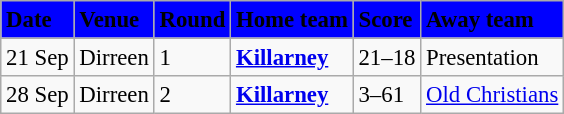<table class="wikitable" style=" float:left; margin:0.5em auto; font-size:95%">
<tr bgcolor="#0000FF">
<td><strong>Date</strong></td>
<td><strong>Venue</strong></td>
<td><strong>Round</strong></td>
<td><strong>Home team</strong></td>
<td><strong>Score</strong></td>
<td><strong>Away team</strong></td>
</tr>
<tr>
<td>21 Sep</td>
<td>Dirreen</td>
<td>1</td>
<td><strong><a href='#'>Killarney</a></strong></td>
<td>21–18</td>
<td>Presentation</td>
</tr>
<tr>
<td>28 Sep</td>
<td>Dirreen</td>
<td>2</td>
<td><strong><a href='#'>Killarney</a></strong></td>
<td>3–61</td>
<td><a href='#'>Old Christians</a></td>
</tr>
</table>
